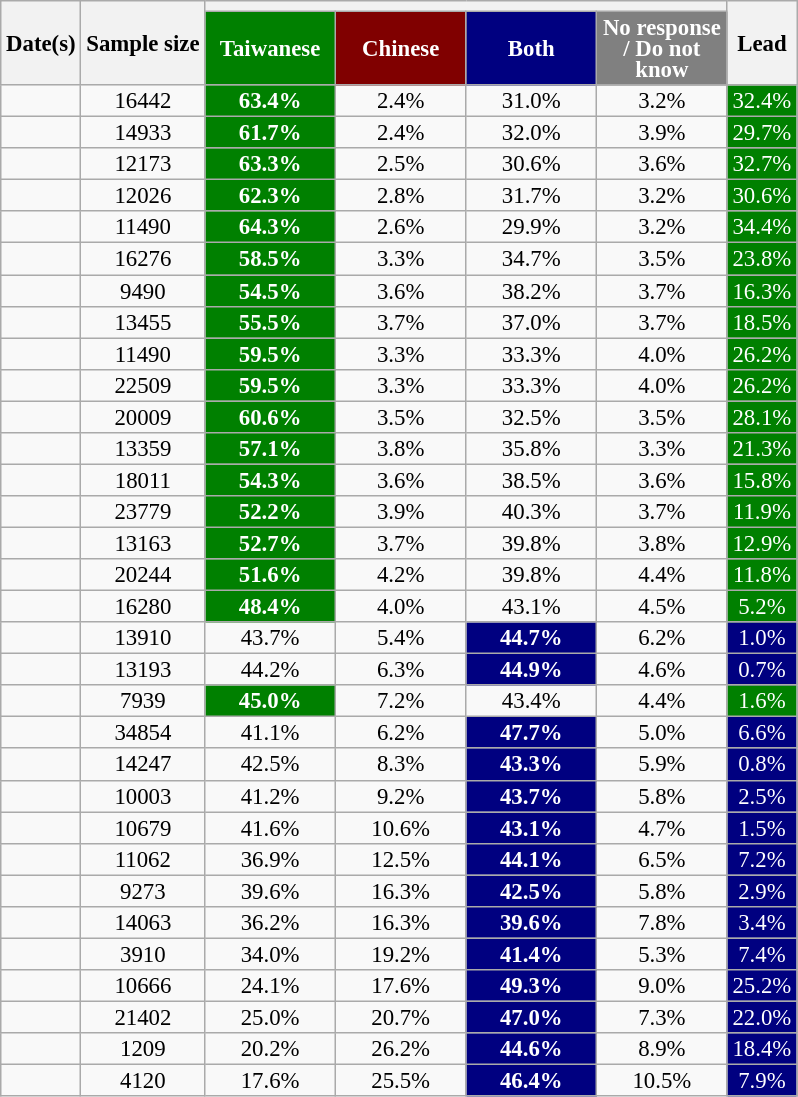<table class="wikitable sortable" style="text-align: center; line-height: 14px; font-size: 95%;">
<tr>
<th rowspan="2">Date(s)</th>
<th rowspan="2">Sample size</th>
<th colspan="4"></th>
<th rowspan="2">Lead</th>
</tr>
<tr>
<th class="unsortable" style="background: rgb(0, 128, 0); width: 80px; color: white;">Taiwanese<br></th>
<th class="unsortable" style="background: rgb(128, 0, 0); width: 80px; color: white;">Chinese<br></th>
<th class="unsortable" style="background: rgb(0, 0, 128); width: 80px; color: white;">Both</th>
<th class="unsortable" style="background: rgb(128,128,128); width: 80px; color: white;">No response / Do not know</th>
</tr>
<tr>
<td></td>
<td>16442</td>
<td style="background: rgb(0, 128, 0); color: white;"><strong>63.4%</strong></td>
<td>2.4%</td>
<td>31.0%</td>
<td>3.2%</td>
<td style="background: rgb(0,128,0); color: white;">32.4%</td>
</tr>
<tr>
<td></td>
<td>14933</td>
<td style="background: rgb(0, 128, 0); color: white;"><strong>61.7%</strong></td>
<td>2.4%</td>
<td>32.0%</td>
<td>3.9%</td>
<td style="background: rgb(0,128,0); color: white;">29.7%</td>
</tr>
<tr>
<td></td>
<td>12173</td>
<td style="background: rgb(0, 128, 0); color: white;"><strong>63.3%</strong></td>
<td>2.5%</td>
<td>30.6%</td>
<td>3.6%</td>
<td style="background: rgb(0,128,0); color: white;">32.7%</td>
</tr>
<tr>
<td></td>
<td>12026</td>
<td style="background: rgb(0, 128, 0); color: white;"><strong>62.3%</strong></td>
<td>2.8%</td>
<td>31.7%</td>
<td>3.2%</td>
<td style="background: rgb(0,128,0); color: white;">30.6%</td>
</tr>
<tr>
<td></td>
<td>11490</td>
<td style="background: rgb(0, 128, 0); color: white;"><strong>64.3%</strong></td>
<td>2.6%</td>
<td>29.9%</td>
<td>3.2%</td>
<td style="background: rgb(0,128,0); color: white;">34.4%</td>
</tr>
<tr>
<td></td>
<td>16276</td>
<td style="background: rgb(0, 128, 0); color: white;"><strong>58.5%</strong></td>
<td>3.3%</td>
<td>34.7%</td>
<td>3.5%</td>
<td style="background: rgb(0,128,0); color: white;">23.8%</td>
</tr>
<tr>
<td></td>
<td>9490</td>
<td style="background: rgb(0, 128, 0); color: white;"><strong>54.5%</strong></td>
<td>3.6%</td>
<td>38.2%</td>
<td>3.7%</td>
<td style="background: rgb(0,128,0); color: white;">16.3%</td>
</tr>
<tr>
<td></td>
<td>13455</td>
<td style="background: rgb(0, 128, 0); color: white;"><strong>55.5%</strong></td>
<td>3.7%</td>
<td>37.0%</td>
<td>3.7%</td>
<td style="background: rgb(0,128,0); color: white;">18.5%</td>
</tr>
<tr>
<td></td>
<td>11490</td>
<td style="background: rgb(0, 128, 0); color: white;"><strong>59.5%</strong></td>
<td>3.3%</td>
<td>33.3%</td>
<td>4.0%</td>
<td style="background: rgb(0,128,0); color: white;">26.2%</td>
</tr>
<tr>
<td></td>
<td>22509</td>
<td style="background: rgb(0, 128, 0); color: white;"><strong>59.5%</strong></td>
<td>3.3%</td>
<td>33.3%</td>
<td>4.0%</td>
<td style="background: rgb(0,128,0); color: white;">26.2%</td>
</tr>
<tr>
<td></td>
<td>20009</td>
<td style="background: rgb(0, 128, 0); color: white;"><strong>60.6%</strong></td>
<td>3.5%</td>
<td>32.5%</td>
<td>3.5%</td>
<td style="background: rgb(0,128,0); color: white;">28.1%</td>
</tr>
<tr>
<td></td>
<td>13359</td>
<td style="background: rgb(0, 128, 0); color: white;"><strong>57.1%</strong></td>
<td>3.8%</td>
<td>35.8%</td>
<td>3.3%</td>
<td style="background: rgb(0,128,0); color: white;">21.3%</td>
</tr>
<tr>
<td></td>
<td>18011</td>
<td style="background: rgb(0, 128, 0); color: white;"><strong>54.3%</strong></td>
<td>3.6%</td>
<td>38.5%</td>
<td>3.6%</td>
<td style="background: rgb(0,128,0); color: white;">15.8%</td>
</tr>
<tr>
<td></td>
<td>23779</td>
<td style="background: rgb(0, 128, 0); color: white;"><strong>52.2%</strong></td>
<td>3.9%</td>
<td>40.3%</td>
<td>3.7%</td>
<td style="background: rgb(0,128,0); color: white;">11.9%</td>
</tr>
<tr>
<td></td>
<td>13163</td>
<td style="background: rgb(0, 128, 0); color: white;"><strong>52.7%</strong></td>
<td>3.7%</td>
<td>39.8%</td>
<td>3.8%</td>
<td style="background: rgb(0,128,0); color: white;">12.9%</td>
</tr>
<tr>
<td></td>
<td>20244</td>
<td style="background: rgb(0, 128, 0); color: white;"><strong>51.6%</strong></td>
<td>4.2%</td>
<td>39.8%</td>
<td>4.4%</td>
<td style="background: rgb(0,128,0); color: white;">11.8%</td>
</tr>
<tr>
<td></td>
<td>16280</td>
<td style="background: rgb(0, 128, 0); color: white;"><strong>48.4%</strong></td>
<td>4.0%</td>
<td>43.1%</td>
<td>4.5%</td>
<td style="background: rgb(0,128,0); color: white;">5.2%</td>
</tr>
<tr>
<td></td>
<td>13910</td>
<td>43.7%</td>
<td>5.4%</td>
<td style="background: rgb(0, 0, 128); color: white;"><strong>44.7%</strong></td>
<td>6.2%</td>
<td style="background: rgb(0,0,128); color: white;">1.0%</td>
</tr>
<tr>
<td></td>
<td>13193</td>
<td>44.2%</td>
<td>6.3%</td>
<td style="background: rgb(0, 0, 128); color: white;"><strong>44.9%</strong></td>
<td>4.6%</td>
<td style="background: rgb(0,0,128); color: white;">0.7%</td>
</tr>
<tr>
<td></td>
<td>7939</td>
<td style="background: rgb(0, 128, 0); color: white;"><strong>45.0%</strong></td>
<td>7.2%</td>
<td>43.4%</td>
<td>4.4%</td>
<td style="background: rgb(0,128,0); color: white;">1.6%</td>
</tr>
<tr>
<td></td>
<td>34854</td>
<td>41.1%</td>
<td>6.2%</td>
<td style="background: rgb(0, 0, 128); color: white;"><strong>47.7%</strong></td>
<td>5.0%</td>
<td style="background: rgb(0,0,128); color: white;">6.6%</td>
</tr>
<tr>
<td></td>
<td>14247</td>
<td>42.5%</td>
<td>8.3%</td>
<td style="background: rgb(0, 0, 128); color: white;"><strong>43.3%</strong></td>
<td>5.9%</td>
<td style="background: rgb(0,0,128); color: white;">0.8%</td>
</tr>
<tr>
<td></td>
<td>10003</td>
<td>41.2%</td>
<td>9.2%</td>
<td style="background: rgb(0, 0, 128); color: white;"><strong>43.7%</strong></td>
<td>5.8%</td>
<td style="background: rgb(0,0,128); color: white;">2.5%</td>
</tr>
<tr>
<td></td>
<td>10679</td>
<td>41.6%</td>
<td>10.6%</td>
<td style="background: rgb(0, 0, 128); color: white;"><strong>43.1%</strong></td>
<td>4.7%</td>
<td style="background: rgb(0,0,128); color: white;">1.5%</td>
</tr>
<tr>
<td></td>
<td>11062</td>
<td>36.9%</td>
<td>12.5%</td>
<td style="background: rgb(0, 0, 128); color: white;"><strong>44.1%</strong></td>
<td>6.5%</td>
<td style="background: rgb(0,0,128); color: white;">7.2%</td>
</tr>
<tr>
<td></td>
<td>9273</td>
<td>39.6%</td>
<td>16.3%</td>
<td style="background: rgb(0, 0, 128); color: white;"><strong>42.5%</strong></td>
<td>5.8%</td>
<td style="background: rgb(0,0,128); color: white;">2.9%</td>
</tr>
<tr>
<td></td>
<td>14063</td>
<td>36.2%</td>
<td>16.3%</td>
<td style="background: rgb(0, 0, 128); color: white;"><strong>39.6%</strong></td>
<td>7.8%</td>
<td style="background: rgb(0,0,128); color: white;">3.4%</td>
</tr>
<tr>
<td></td>
<td>3910</td>
<td>34.0%</td>
<td>19.2%</td>
<td style="background: rgb(0, 0, 128); color: white;"><strong>41.4%</strong></td>
<td>5.3%</td>
<td style="background: rgb(0,0,128); color: white;">7.4%</td>
</tr>
<tr>
<td></td>
<td>10666</td>
<td>24.1%</td>
<td>17.6%</td>
<td style="background: rgb(0, 0, 128); color: white;"><strong>49.3%</strong></td>
<td>9.0%</td>
<td style="background: rgb(0,0,128); color: white;">25.2%</td>
</tr>
<tr>
<td></td>
<td>21402</td>
<td>25.0%</td>
<td>20.7%</td>
<td style="background: rgb(0, 0, 128); color: white;"><strong>47.0%</strong></td>
<td>7.3%</td>
<td style="background: rgb(0,0,128); color: white;">22.0%</td>
</tr>
<tr>
<td></td>
<td>1209</td>
<td>20.2%</td>
<td>26.2%</td>
<td style="background: rgb(0, 0, 128); color: white;"><strong>44.6%</strong></td>
<td>8.9%</td>
<td style="background: rgb(0,0,128); color: white;">18.4%</td>
</tr>
<tr>
<td></td>
<td>4120</td>
<td>17.6%</td>
<td>25.5%</td>
<td style="background: rgb(0, 0, 128); color: white;"><strong>46.4%</strong></td>
<td>10.5%</td>
<td style="background: rgb(0,0,128); color: white;">7.9%</td>
</tr>
</table>
